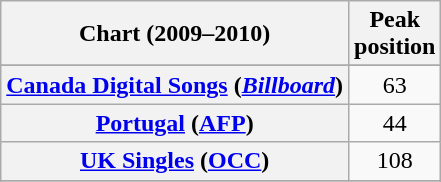<table class="wikitable sortable plainrowheaders" style="text-align:center">
<tr>
<th>Chart (2009–2010)</th>
<th>Peak<br>position</th>
</tr>
<tr>
</tr>
<tr>
<th scope="row"><a href='#'>Canada Digital Songs</a> (<em><a href='#'>Billboard</a></em>)</th>
<td>63</td>
</tr>
<tr>
<th scope="row"><a href='#'>Portugal</a> (<a href='#'>AFP</a>)</th>
<td>44</td>
</tr>
<tr>
<th scope="row"><a href='#'>UK Singles</a> (<a href='#'>OCC</a>)</th>
<td>108</td>
</tr>
<tr>
</tr>
<tr>
</tr>
<tr>
</tr>
</table>
